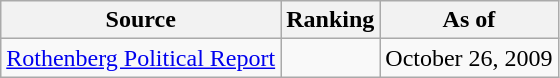<table class="wikitable" style="text-align:center">
<tr>
<th>Source</th>
<th>Ranking</th>
<th>As of</th>
</tr>
<tr>
<td align=left><a href='#'>Rothenberg Political Report</a></td>
<td></td>
<td>October 26, 2009</td>
</tr>
</table>
